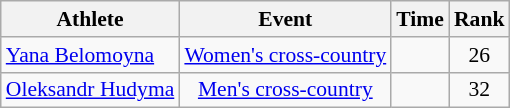<table class=wikitable style=font-size:90%;text-align:center>
<tr>
<th>Athlete</th>
<th>Event</th>
<th>Time</th>
<th>Rank</th>
</tr>
<tr align=center>
<td align=left><a href='#'>Yana Belomoyna</a></td>
<td align=left><a href='#'>Women's cross-country</a></td>
<td></td>
<td>26</td>
</tr>
<tr>
<td align=left><a href='#'>Oleksandr Hudyma</a></td>
<td><a href='#'>Men's cross-country</a></td>
<td></td>
<td>32</td>
</tr>
</table>
